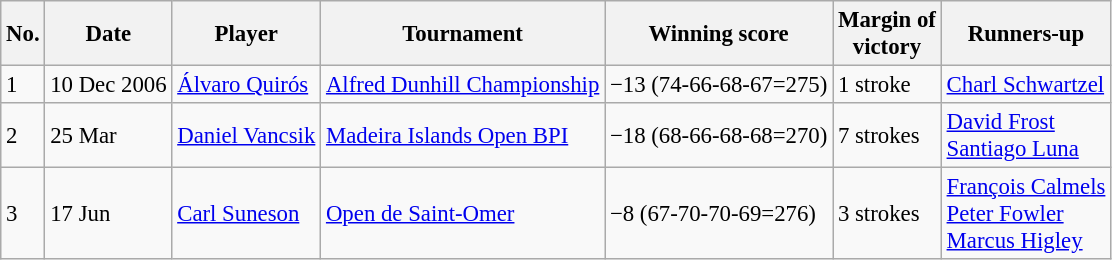<table class="wikitable" style="font-size:95%;">
<tr>
<th>No.</th>
<th>Date</th>
<th>Player</th>
<th>Tournament</th>
<th>Winning score</th>
<th>Margin of<br>victory</th>
<th>Runners-up</th>
</tr>
<tr>
<td>1</td>
<td>10 Dec 2006</td>
<td> <a href='#'>Álvaro Quirós</a></td>
<td><a href='#'>Alfred Dunhill Championship</a></td>
<td>−13 (74-66-68-67=275)</td>
<td>1 stroke</td>
<td> <a href='#'>Charl Schwartzel</a></td>
</tr>
<tr>
<td>2</td>
<td>25 Mar</td>
<td> <a href='#'>Daniel Vancsik</a></td>
<td><a href='#'>Madeira Islands Open BPI</a></td>
<td>−18 (68-66-68-68=270)</td>
<td>7 strokes</td>
<td> <a href='#'>David Frost</a><br> <a href='#'>Santiago Luna</a></td>
</tr>
<tr>
<td>3</td>
<td>17 Jun</td>
<td> <a href='#'>Carl Suneson</a></td>
<td><a href='#'>Open de Saint-Omer</a></td>
<td>−8 (67-70-70-69=276)</td>
<td>3 strokes</td>
<td> <a href='#'>François Calmels</a><br> <a href='#'>Peter Fowler</a><br> <a href='#'>Marcus Higley</a></td>
</tr>
</table>
